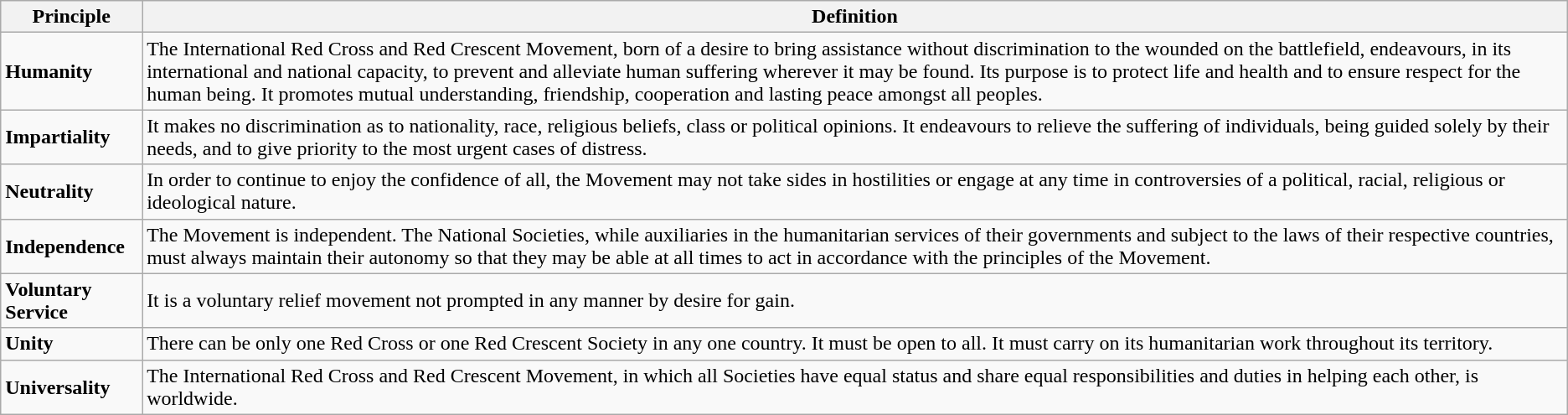<table class="wikitable">
<tr>
<th>Principle</th>
<th>Definition</th>
</tr>
<tr>
<td><strong>Humanity</strong></td>
<td>The International Red Cross and Red Crescent Movement, born of a desire to bring assistance without discrimination to the wounded on the battlefield, endeavours, in its international and national capacity, to prevent and alleviate human suffering wherever it may be found. Its purpose is to protect life and health and to ensure respect for the human being. It promotes mutual understanding, friendship, cooperation and lasting peace amongst all peoples.</td>
</tr>
<tr>
<td><strong>Impartiality</strong></td>
<td>It makes no discrimination as to nationality, race, religious beliefs, class or political opinions. It endeavours to relieve the suffering of individuals, being guided solely by their needs, and to give priority to the most urgent cases of distress.</td>
</tr>
<tr>
<td><strong>Neutrality</strong></td>
<td>In order to continue to enjoy the confidence of all, the Movement may not take sides in hostilities or engage at any time in controversies of a political, racial, religious or ideological nature.</td>
</tr>
<tr>
<td><strong>Independence</strong></td>
<td>The Movement is independent. The National Societies, while auxiliaries in the humanitarian services of their governments and subject to the laws of their respective countries, must always maintain their autonomy so that they may be able at all times to act in accordance with the principles of the Movement.</td>
</tr>
<tr>
<td><strong>Voluntary Service</strong></td>
<td>It is a voluntary relief movement not prompted in any manner by desire for gain.</td>
</tr>
<tr>
<td><strong>Unity</strong></td>
<td>There can be only one Red Cross or one Red Crescent Society in any one country. It must be open to all. It must carry on its humanitarian work throughout its territory.</td>
</tr>
<tr>
<td><strong>Universality</strong></td>
<td>The International Red Cross and Red Crescent Movement, in which all Societies have equal status and share equal responsibilities and duties in helping each other, is worldwide.</td>
</tr>
</table>
